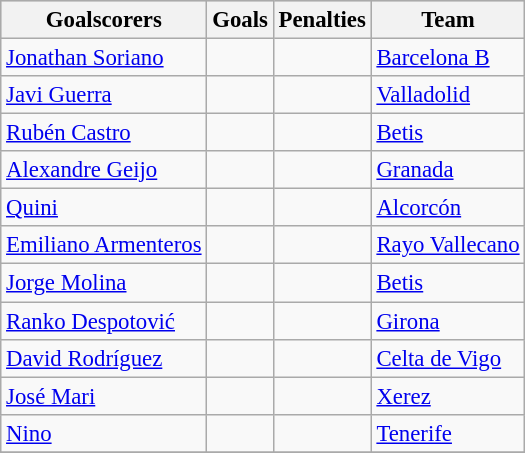<table class="wikitable sortable" border=" 1px #aaa solid" style="margin: 1em 1em 1em 0; background: #f9f9f9; border-collapse: collapse; font-size: 95%">
<tr bgcolor="#CCCCCC" align="center">
<th>Goalscorers</th>
<th>Goals</th>
<th>Penalties</th>
<th>Team</th>
</tr>
<tr>
<td> <a href='#'>Jonathan Soriano</a></td>
<td></td>
<td></td>
<td><a href='#'>Barcelona B</a></td>
</tr>
<tr>
<td> <a href='#'>Javi Guerra</a></td>
<td></td>
<td></td>
<td><a href='#'>Valladolid</a></td>
</tr>
<tr>
<td> <a href='#'>Rubén Castro</a></td>
<td></td>
<td></td>
<td><a href='#'>Betis</a></td>
</tr>
<tr>
<td> <a href='#'>Alexandre Geijo</a></td>
<td></td>
<td></td>
<td><a href='#'>Granada</a></td>
</tr>
<tr>
<td> <a href='#'>Quini</a></td>
<td></td>
<td></td>
<td><a href='#'>Alcorcón</a></td>
</tr>
<tr>
<td> <a href='#'>Emiliano Armenteros</a></td>
<td></td>
<td></td>
<td><a href='#'>Rayo Vallecano</a></td>
</tr>
<tr>
<td> <a href='#'>Jorge Molina</a></td>
<td></td>
<td></td>
<td><a href='#'>Betis</a></td>
</tr>
<tr>
<td> <a href='#'>Ranko Despotović</a></td>
<td></td>
<td></td>
<td><a href='#'>Girona</a></td>
</tr>
<tr>
<td> <a href='#'>David Rodríguez</a></td>
<td></td>
<td></td>
<td><a href='#'>Celta de Vigo</a></td>
</tr>
<tr>
<td> <a href='#'>José Mari</a></td>
<td></td>
<td></td>
<td><a href='#'>Xerez</a></td>
</tr>
<tr>
<td> <a href='#'>Nino</a></td>
<td></td>
<td></td>
<td><a href='#'>Tenerife</a></td>
</tr>
<tr>
</tr>
</table>
